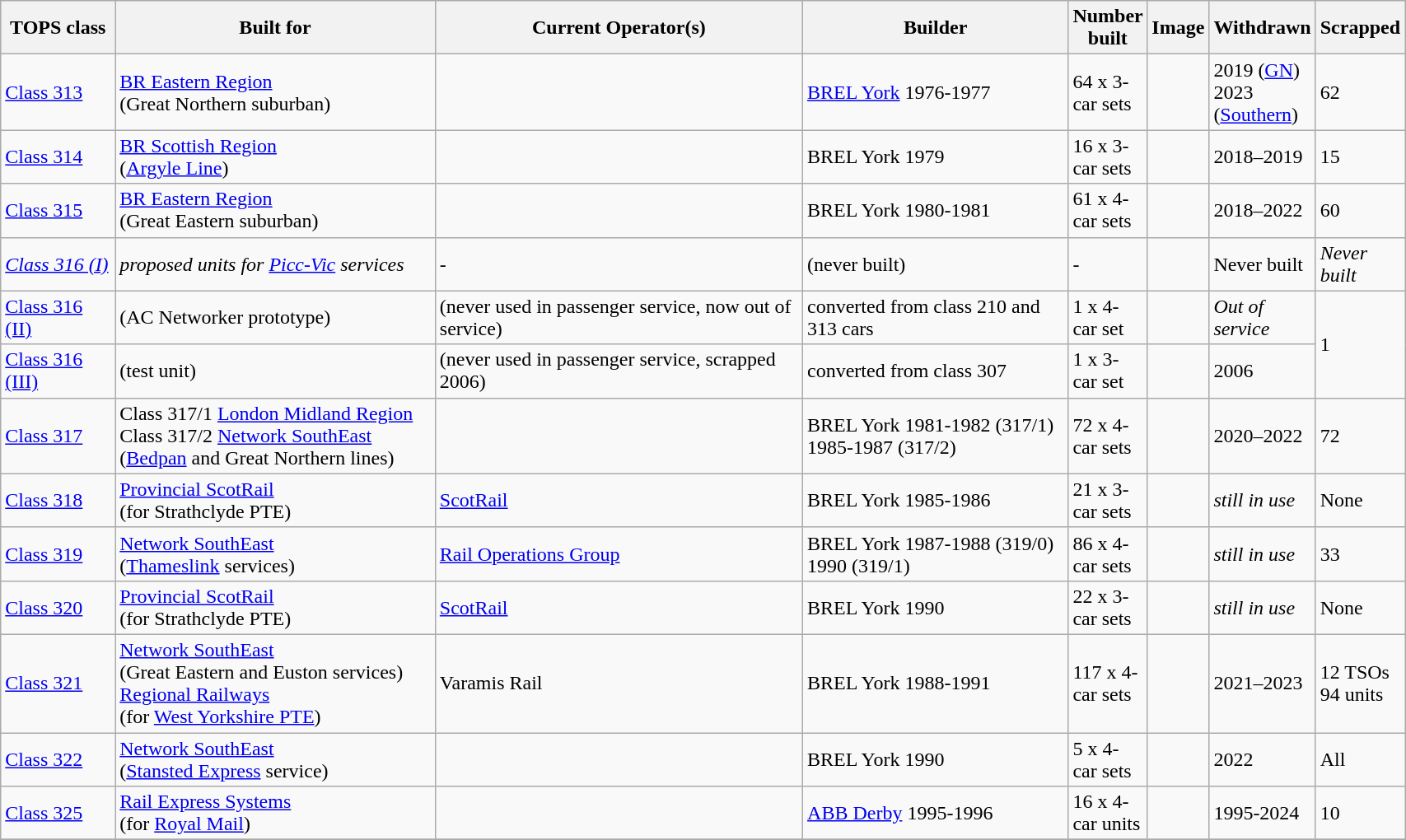<table class="sort wikitable sortable" width=90%>
<tr>
<th width=10%>TOPS class</th>
<th width=30%>Built for</th>
<th width=35%>Current Operator(s)</th>
<th width=30%>Builder</th>
<th width=25%>Number built</th>
<th width=55%>Image</th>
<th width=15%>Withdrawn</th>
<th width=15%>Scrapped</th>
</tr>
<tr>
<td><a href='#'>Class 313</a></td>
<td><a href='#'>BR Eastern Region</a><br>(Great Northern suburban)</td>
<td></td>
<td><a href='#'>BREL York</a> 1976-1977</td>
<td>64 x 3-car sets</td>
<td></td>
<td>2019 (<a href='#'>GN</a>)<br>2023 (<a href='#'>Southern</a>)</td>
<td>62</td>
</tr>
<tr>
<td><a href='#'>Class 314</a></td>
<td><a href='#'>BR Scottish Region</a><br>(<a href='#'>Argyle Line</a>)</td>
<td></td>
<td>BREL York 1979</td>
<td>16 x 3-car sets</td>
<td></td>
<td>2018–2019</td>
<td>15</td>
</tr>
<tr>
<td><a href='#'>Class 315</a></td>
<td><a href='#'>BR Eastern Region</a><br>(Great Eastern suburban)</td>
<td></td>
<td>BREL York 1980-1981</td>
<td>61 x 4-car sets</td>
<td></td>
<td>2018–2022</td>
<td>60</td>
</tr>
<tr>
<td><em><a href='#'>Class 316 (I)</a></em></td>
<td><em>proposed units for <a href='#'>Picc-Vic</a> services</em></td>
<td>-</td>
<td>(never built)</td>
<td>-</td>
<td></td>
<td>Never built</td>
<td><em>Never built</em></td>
</tr>
<tr>
<td><a href='#'>Class 316 (II)</a></td>
<td>(AC Networker prototype)</td>
<td>(never used in passenger service, now out of service)</td>
<td>converted from class 210 and 313 cars</td>
<td>1 x 4-car set</td>
<td></td>
<td><em>Out of service</em></td>
<td rowspan=2>1</td>
</tr>
<tr>
<td><a href='#'>Class 316 (III)</a></td>
<td>(test unit)</td>
<td>(never used in passenger service, scrapped 2006)</td>
<td>converted from class 307</td>
<td>1 x 3-car set</td>
<td></td>
<td>2006</td>
</tr>
<tr>
<td><a href='#'>Class 317</a></td>
<td>Class 317/1 <a href='#'>London Midland Region</a><br>Class 317/2 <a href='#'>Network SouthEast</a><br>(<a href='#'>Bedpan</a> and Great Northern lines)</td>
<td></td>
<td>BREL York 1981-1982 (317/1)<br>1985-1987 (317/2)</td>
<td>72 x 4-car sets</td>
<td></td>
<td>2020–2022</td>
<td>72</td>
</tr>
<tr>
<td><a href='#'>Class 318</a></td>
<td><a href='#'>Provincial ScotRail</a><br>(for Strathclyde PTE)</td>
<td><a href='#'>ScotRail</a></td>
<td>BREL York 1985-1986</td>
<td>21 x 3-car sets</td>
<td></td>
<td><em>still in use</em></td>
<td>None</td>
</tr>
<tr>
<td><a href='#'>Class 319</a></td>
<td><a href='#'>Network SouthEast</a><br>(<a href='#'>Thameslink</a> services)</td>
<td><a href='#'>Rail Operations Group</a></td>
<td>BREL York 1987-1988 (319/0)<br>1990 (319/1)</td>
<td>86 x 4-car sets</td>
<td></td>
<td><em>still in use</em></td>
<td>33</td>
</tr>
<tr>
<td><a href='#'>Class 320</a></td>
<td><a href='#'>Provincial ScotRail</a><br>(for Strathclyde PTE)</td>
<td><a href='#'>ScotRail</a></td>
<td>BREL York 1990</td>
<td>22 x 3-car sets</td>
<td></td>
<td><em>still in use</em></td>
<td>None</td>
</tr>
<tr>
<td><a href='#'>Class 321</a></td>
<td><a href='#'>Network SouthEast</a><br>(Great Eastern and Euston services)<br><a href='#'>Regional Railways</a><br>(for <a href='#'>West Yorkshire PTE</a>)</td>
<td>Varamis Rail</td>
<td>BREL York 1988-1991</td>
<td>117 x 4-car sets</td>
<td></td>
<td>2021–2023</td>
<td>12 TSOs<br>94 units</td>
</tr>
<tr>
<td><a href='#'>Class 322</a></td>
<td><a href='#'>Network SouthEast</a><br>(<a href='#'>Stansted Express</a> service)</td>
<td></td>
<td>BREL York 1990</td>
<td>5 x 4-car sets</td>
<td></td>
<td>2022</td>
<td>All</td>
</tr>
<tr>
<td><a href='#'>Class 325</a></td>
<td><a href='#'>Rail Express Systems</a><br>(for <a href='#'>Royal Mail</a>)</td>
<td></td>
<td><a href='#'>ABB Derby</a> 1995-1996</td>
<td>16 x 4-car units</td>
<td></td>
<td>1995-2024</td>
<td>10</td>
</tr>
<tr>
</tr>
</table>
